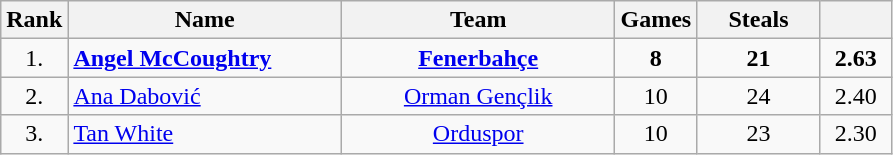<table | class="wikitable sortable" style="text-align: center;">
<tr>
<th>Rank</th>
<th width=175>Name</th>
<th width=175>Team</th>
<th>Games</th>
<th width=75>Steals</th>
<th width=40></th>
</tr>
<tr>
<td>1.</td>
<td align="left"> <strong><a href='#'>Angel McCoughtry</a></strong></td>
<td><strong><a href='#'>Fenerbahçe</a> </strong></td>
<td><strong>8</strong></td>
<td><strong>21</strong></td>
<td><strong>2.63</strong></td>
</tr>
<tr>
<td>2.</td>
<td align="left"> <a href='#'>Ana Dabović</a></td>
<td><a href='#'>Orman Gençlik</a></td>
<td>10</td>
<td>24</td>
<td>2.40</td>
</tr>
<tr>
<td>3.</td>
<td align="left"> <a href='#'>Tan White</a></td>
<td><a href='#'>Orduspor</a></td>
<td>10</td>
<td>23</td>
<td>2.30</td>
</tr>
</table>
